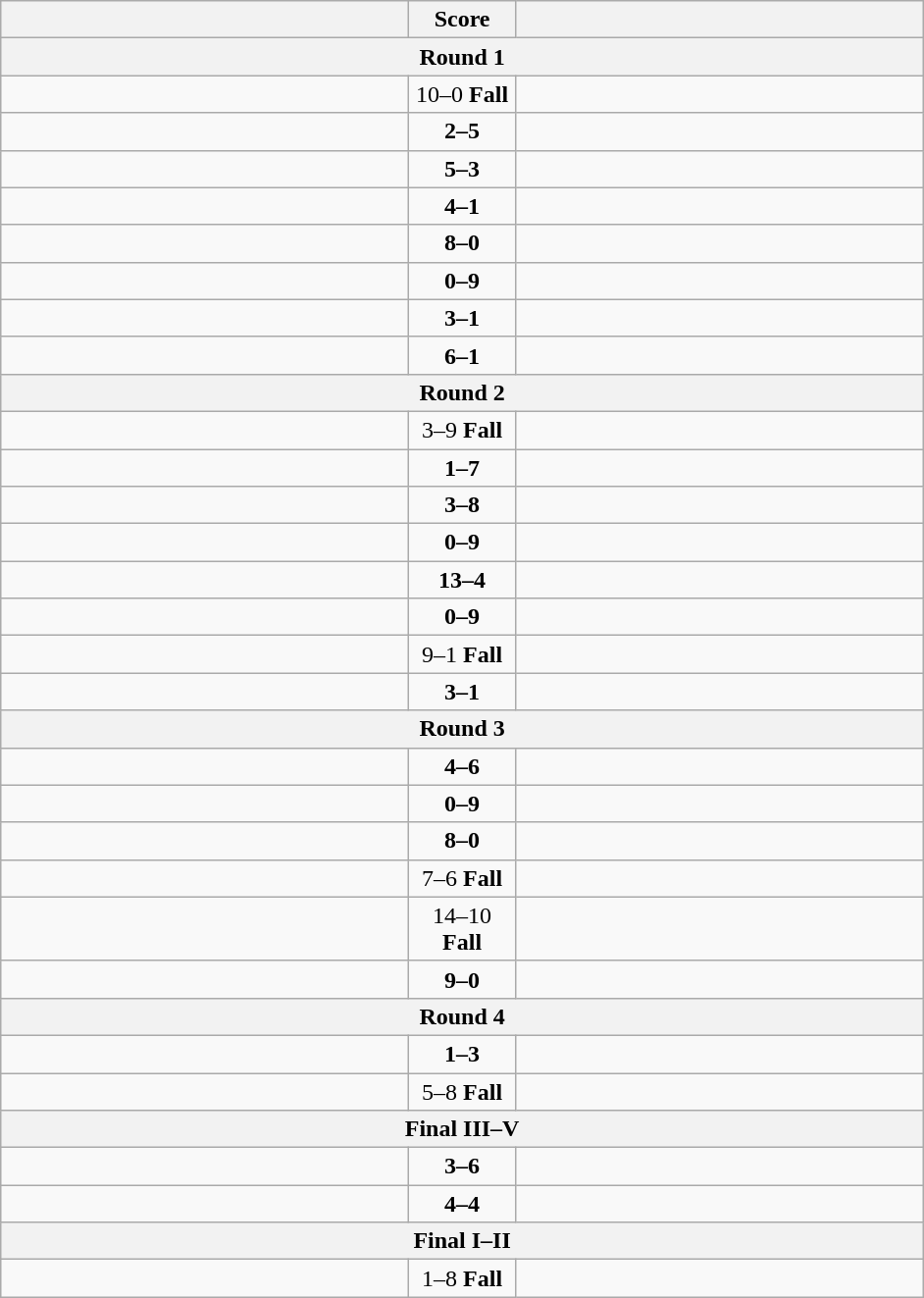<table class="wikitable" style="text-align: left;">
<tr>
<th align="right" width="270"></th>
<th width="65">Score</th>
<th align="left" width="270"></th>
</tr>
<tr>
<th colspan="3">Round 1</th>
</tr>
<tr>
<td><strong></strong></td>
<td align=center>10–0 <strong>Fall</strong></td>
<td></td>
</tr>
<tr>
<td></td>
<td align=center><strong>2–5</strong></td>
<td><strong></strong></td>
</tr>
<tr>
<td><strong></strong></td>
<td align=center><strong>5–3</strong></td>
<td></td>
</tr>
<tr>
<td><strong></strong></td>
<td align=center><strong>4–1</strong></td>
<td></td>
</tr>
<tr>
<td><strong></strong></td>
<td align=center><strong>8–0</strong></td>
<td></td>
</tr>
<tr>
<td></td>
<td align=center><strong>0–9</strong></td>
<td><strong></strong></td>
</tr>
<tr>
<td><strong></strong></td>
<td align=center><strong>3–1</strong></td>
<td></td>
</tr>
<tr>
<td><strong></strong></td>
<td align=center><strong>6–1</strong></td>
<td></td>
</tr>
<tr>
<th colspan="3">Round 2</th>
</tr>
<tr>
<td></td>
<td align=center>3–9 <strong>Fall</strong></td>
<td><strong></strong></td>
</tr>
<tr>
<td></td>
<td align=center><strong>1–7</strong></td>
<td><strong></strong></td>
</tr>
<tr>
<td></td>
<td align=center><strong>3–8</strong></td>
<td><strong></strong></td>
</tr>
<tr>
<td></td>
<td align=center><strong>0–9</strong></td>
<td><strong></strong></td>
</tr>
<tr>
<td><strong></strong></td>
<td align=center><strong>13–4</strong></td>
<td></td>
</tr>
<tr>
<td></td>
<td align=center><strong>0–9</strong></td>
<td><strong></strong></td>
</tr>
<tr>
<td><strong></strong></td>
<td align=center>9–1 <strong>Fall</strong></td>
<td></td>
</tr>
<tr>
<td><strong></strong></td>
<td align=center><strong>3–1</strong></td>
<td></td>
</tr>
<tr>
<th colspan="3">Round 3</th>
</tr>
<tr>
<td></td>
<td align=center><strong>4–6</strong></td>
<td><strong></strong></td>
</tr>
<tr>
<td></td>
<td align=center><strong>0–9</strong></td>
<td><strong></strong></td>
</tr>
<tr>
<td><strong></strong></td>
<td align=center><strong>8–0</strong></td>
<td></td>
</tr>
<tr>
<td><strong></strong></td>
<td align=center>7–6 <strong>Fall</strong></td>
<td></td>
</tr>
<tr>
<td><strong></strong></td>
<td align=center>14–10 <strong>Fall</strong></td>
<td></td>
</tr>
<tr>
<td><strong></strong></td>
<td align=center><strong>9–0</strong></td>
<td></td>
</tr>
<tr>
<th colspan="3">Round 4</th>
</tr>
<tr>
<td></td>
<td align=center><strong>1–3</strong></td>
<td><strong></strong></td>
</tr>
<tr>
<td></td>
<td align=center>5–8 <strong>Fall</strong></td>
<td><strong></strong></td>
</tr>
<tr>
<th colspan="3">Final III–V</th>
</tr>
<tr>
<td></td>
<td align=center><strong>3–6</strong></td>
<td><strong></strong></td>
</tr>
<tr>
<td></td>
<td align=center><strong>4–4</strong></td>
<td><strong></strong></td>
</tr>
<tr>
<th colspan="3">Final I–II</th>
</tr>
<tr>
<td></td>
<td align=center>1–8 <strong>Fall</strong></td>
<td><strong></strong></td>
</tr>
</table>
